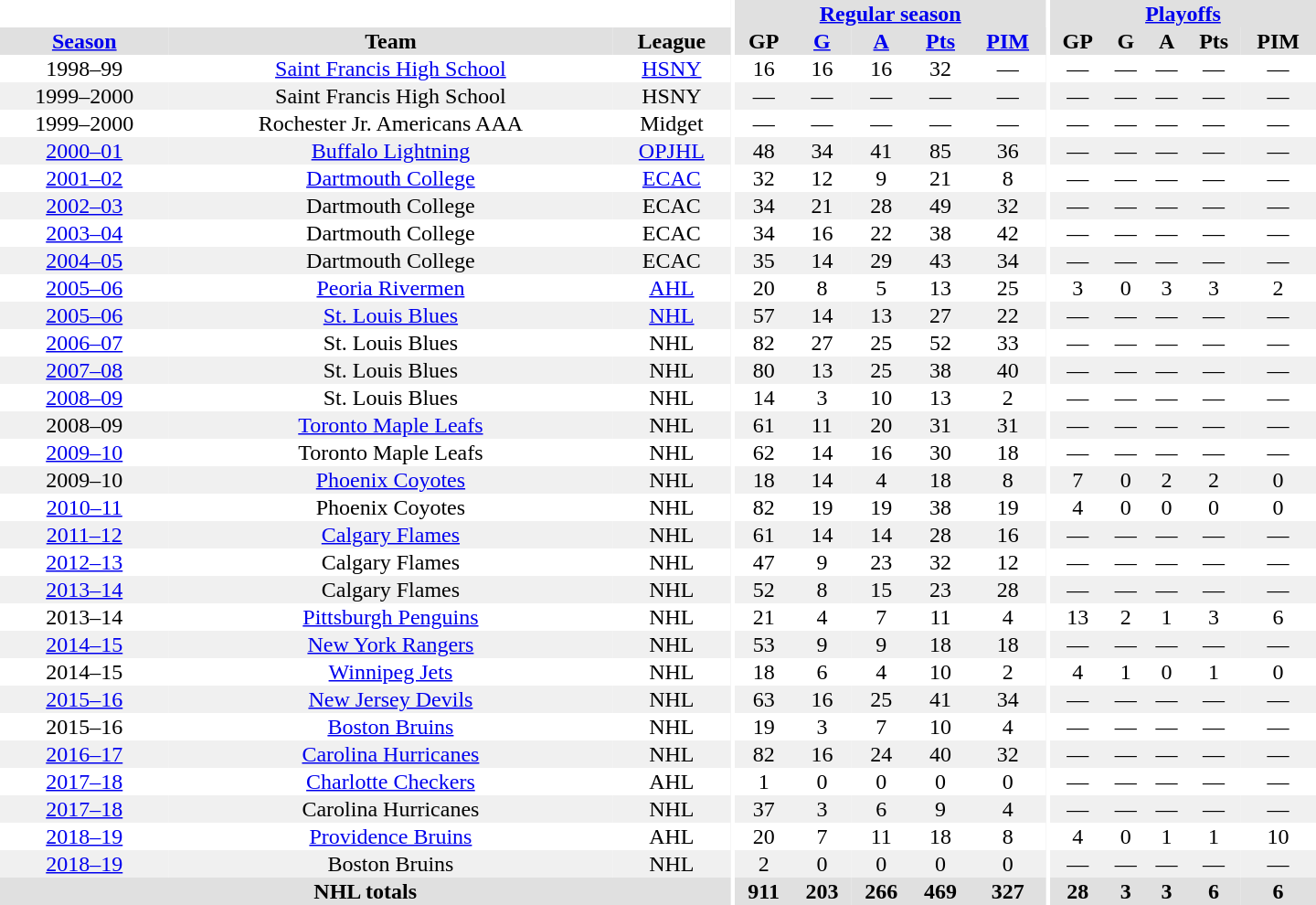<table border="0" cellpadding="1" cellspacing="0" style="text-align:center; width:60em">
<tr bgcolor="#e0e0e0">
<th colspan="3" bgcolor="#ffffff"></th>
<th rowspan="100" bgcolor="#ffffff"></th>
<th colspan="5"><a href='#'>Regular season</a></th>
<th rowspan="100" bgcolor="#ffffff"></th>
<th colspan="5"><a href='#'>Playoffs</a></th>
</tr>
<tr bgcolor="#e0e0e0">
<th><a href='#'>Season</a></th>
<th>Team</th>
<th>League</th>
<th>GP</th>
<th><a href='#'>G</a></th>
<th><a href='#'>A</a></th>
<th><a href='#'>Pts</a></th>
<th><a href='#'>PIM</a></th>
<th>GP</th>
<th>G</th>
<th>A</th>
<th>Pts</th>
<th>PIM</th>
</tr>
<tr>
<td>1998–99</td>
<td><a href='#'>Saint Francis High School</a></td>
<td><a href='#'>HSNY</a></td>
<td>16</td>
<td>16</td>
<td>16</td>
<td>32</td>
<td>—</td>
<td>—</td>
<td>—</td>
<td>—</td>
<td>—</td>
<td>—</td>
</tr>
<tr bgcolor="#f0f0f0">
<td>1999–2000</td>
<td>Saint Francis High School</td>
<td>HSNY</td>
<td>—</td>
<td>—</td>
<td>—</td>
<td>—</td>
<td>—</td>
<td>—</td>
<td>—</td>
<td>—</td>
<td>—</td>
<td>—</td>
</tr>
<tr>
<td>1999–2000</td>
<td>Rochester Jr. Americans AAA</td>
<td>Midget</td>
<td>—</td>
<td>—</td>
<td>—</td>
<td>—</td>
<td>—</td>
<td>—</td>
<td>—</td>
<td>—</td>
<td>—</td>
<td>—</td>
</tr>
<tr bgcolor="#f0f0f0">
<td><a href='#'>2000–01</a></td>
<td><a href='#'>Buffalo Lightning</a></td>
<td><a href='#'>OPJHL</a></td>
<td>48</td>
<td>34</td>
<td>41</td>
<td>85</td>
<td>36</td>
<td>—</td>
<td>—</td>
<td>—</td>
<td>—</td>
<td>—</td>
</tr>
<tr>
<td><a href='#'>2001–02</a></td>
<td><a href='#'>Dartmouth College</a></td>
<td><a href='#'>ECAC</a></td>
<td>32</td>
<td>12</td>
<td>9</td>
<td>21</td>
<td>8</td>
<td>—</td>
<td>—</td>
<td>—</td>
<td>—</td>
<td>—</td>
</tr>
<tr bgcolor="#f0f0f0">
<td><a href='#'>2002–03</a></td>
<td>Dartmouth College</td>
<td>ECAC</td>
<td>34</td>
<td>21</td>
<td>28</td>
<td>49</td>
<td>32</td>
<td>—</td>
<td>—</td>
<td>—</td>
<td>—</td>
<td>—</td>
</tr>
<tr>
<td><a href='#'>2003–04</a></td>
<td>Dartmouth College</td>
<td>ECAC</td>
<td>34</td>
<td>16</td>
<td>22</td>
<td>38</td>
<td>42</td>
<td>—</td>
<td>—</td>
<td>—</td>
<td>—</td>
<td>—</td>
</tr>
<tr bgcolor="#f0f0f0">
<td><a href='#'>2004–05</a></td>
<td>Dartmouth College</td>
<td>ECAC</td>
<td>35</td>
<td>14</td>
<td>29</td>
<td>43</td>
<td>34</td>
<td>—</td>
<td>—</td>
<td>—</td>
<td>—</td>
<td>—</td>
</tr>
<tr>
<td><a href='#'>2005–06</a></td>
<td><a href='#'>Peoria Rivermen</a></td>
<td><a href='#'>AHL</a></td>
<td>20</td>
<td>8</td>
<td>5</td>
<td>13</td>
<td>25</td>
<td>3</td>
<td>0</td>
<td>3</td>
<td>3</td>
<td>2</td>
</tr>
<tr bgcolor="#f0f0f0">
<td><a href='#'>2005–06</a></td>
<td><a href='#'>St. Louis Blues</a></td>
<td><a href='#'>NHL</a></td>
<td>57</td>
<td>14</td>
<td>13</td>
<td>27</td>
<td>22</td>
<td>—</td>
<td>—</td>
<td>—</td>
<td>—</td>
<td>—</td>
</tr>
<tr>
<td><a href='#'>2006–07</a></td>
<td>St. Louis Blues</td>
<td>NHL</td>
<td>82</td>
<td>27</td>
<td>25</td>
<td>52</td>
<td>33</td>
<td>—</td>
<td>—</td>
<td>—</td>
<td>—</td>
<td>—</td>
</tr>
<tr bgcolor="#f0f0f0">
<td><a href='#'>2007–08</a></td>
<td>St. Louis Blues</td>
<td>NHL</td>
<td>80</td>
<td>13</td>
<td>25</td>
<td>38</td>
<td>40</td>
<td>—</td>
<td>—</td>
<td>—</td>
<td>—</td>
<td>—</td>
</tr>
<tr>
<td><a href='#'>2008–09</a></td>
<td>St. Louis Blues</td>
<td>NHL</td>
<td>14</td>
<td>3</td>
<td>10</td>
<td>13</td>
<td>2</td>
<td>—</td>
<td>—</td>
<td>—</td>
<td>—</td>
<td>—</td>
</tr>
<tr bgcolor="#f0f0f0">
<td>2008–09</td>
<td><a href='#'>Toronto Maple Leafs</a></td>
<td>NHL</td>
<td>61</td>
<td>11</td>
<td>20</td>
<td>31</td>
<td>31</td>
<td>—</td>
<td>—</td>
<td>—</td>
<td>—</td>
<td>—</td>
</tr>
<tr>
<td><a href='#'>2009–10</a></td>
<td>Toronto Maple Leafs</td>
<td>NHL</td>
<td>62</td>
<td>14</td>
<td>16</td>
<td>30</td>
<td>18</td>
<td>—</td>
<td>—</td>
<td>—</td>
<td>—</td>
<td>—</td>
</tr>
<tr bgcolor="#f0f0f0">
<td>2009–10</td>
<td><a href='#'>Phoenix Coyotes</a></td>
<td>NHL</td>
<td>18</td>
<td>14</td>
<td>4</td>
<td>18</td>
<td>8</td>
<td>7</td>
<td>0</td>
<td>2</td>
<td>2</td>
<td>0</td>
</tr>
<tr>
<td><a href='#'>2010–11</a></td>
<td>Phoenix Coyotes</td>
<td>NHL</td>
<td>82</td>
<td>19</td>
<td>19</td>
<td>38</td>
<td>19</td>
<td>4</td>
<td>0</td>
<td>0</td>
<td>0</td>
<td>0</td>
</tr>
<tr bgcolor="#f0f0f0">
<td><a href='#'>2011–12</a></td>
<td><a href='#'>Calgary Flames</a></td>
<td>NHL</td>
<td>61</td>
<td>14</td>
<td>14</td>
<td>28</td>
<td>16</td>
<td>—</td>
<td>—</td>
<td>—</td>
<td>—</td>
<td>—</td>
</tr>
<tr>
<td><a href='#'>2012–13</a></td>
<td>Calgary Flames</td>
<td>NHL</td>
<td>47</td>
<td>9</td>
<td>23</td>
<td>32</td>
<td>12</td>
<td>—</td>
<td>—</td>
<td>—</td>
<td>—</td>
<td>—</td>
</tr>
<tr bgcolor="#f0f0f0">
<td><a href='#'>2013–14</a></td>
<td>Calgary Flames</td>
<td>NHL</td>
<td>52</td>
<td>8</td>
<td>15</td>
<td>23</td>
<td>28</td>
<td>—</td>
<td>—</td>
<td>—</td>
<td>—</td>
<td>—</td>
</tr>
<tr>
<td>2013–14</td>
<td><a href='#'>Pittsburgh Penguins</a></td>
<td>NHL</td>
<td>21</td>
<td>4</td>
<td>7</td>
<td>11</td>
<td>4</td>
<td>13</td>
<td>2</td>
<td>1</td>
<td>3</td>
<td>6</td>
</tr>
<tr bgcolor="#f0f0f0">
<td><a href='#'>2014–15</a></td>
<td><a href='#'>New York Rangers</a></td>
<td>NHL</td>
<td>53</td>
<td>9</td>
<td>9</td>
<td>18</td>
<td>18</td>
<td>—</td>
<td>—</td>
<td>—</td>
<td>—</td>
<td>—</td>
</tr>
<tr>
<td>2014–15</td>
<td><a href='#'>Winnipeg Jets</a></td>
<td>NHL</td>
<td>18</td>
<td>6</td>
<td>4</td>
<td>10</td>
<td>2</td>
<td>4</td>
<td>1</td>
<td>0</td>
<td>1</td>
<td>0</td>
</tr>
<tr bgcolor="#f0f0f0">
<td><a href='#'>2015–16</a></td>
<td><a href='#'>New Jersey Devils</a></td>
<td>NHL</td>
<td>63</td>
<td>16</td>
<td>25</td>
<td>41</td>
<td>34</td>
<td>—</td>
<td>—</td>
<td>—</td>
<td>—</td>
<td>—</td>
</tr>
<tr>
<td>2015–16</td>
<td><a href='#'>Boston Bruins</a></td>
<td>NHL</td>
<td>19</td>
<td>3</td>
<td>7</td>
<td>10</td>
<td>4</td>
<td>—</td>
<td>—</td>
<td>—</td>
<td>—</td>
<td>—</td>
</tr>
<tr bgcolor="#f0f0f0">
<td><a href='#'>2016–17</a></td>
<td><a href='#'>Carolina Hurricanes</a></td>
<td>NHL</td>
<td>82</td>
<td>16</td>
<td>24</td>
<td>40</td>
<td>32</td>
<td>—</td>
<td>—</td>
<td>—</td>
<td>—</td>
<td>—</td>
</tr>
<tr>
<td><a href='#'>2017–18</a></td>
<td><a href='#'>Charlotte Checkers</a></td>
<td>AHL</td>
<td>1</td>
<td>0</td>
<td>0</td>
<td>0</td>
<td>0</td>
<td>—</td>
<td>—</td>
<td>—</td>
<td>—</td>
<td>—</td>
</tr>
<tr bgcolor="#f0f0f0">
<td><a href='#'>2017–18</a></td>
<td>Carolina Hurricanes</td>
<td>NHL</td>
<td>37</td>
<td>3</td>
<td>6</td>
<td>9</td>
<td>4</td>
<td>—</td>
<td>—</td>
<td>—</td>
<td>—</td>
<td>—</td>
</tr>
<tr>
<td><a href='#'>2018–19</a></td>
<td><a href='#'>Providence Bruins</a></td>
<td>AHL</td>
<td>20</td>
<td>7</td>
<td>11</td>
<td>18</td>
<td>8</td>
<td>4</td>
<td>0</td>
<td>1</td>
<td>1</td>
<td>10</td>
</tr>
<tr bgcolor="#f0f0f0">
<td><a href='#'>2018–19</a></td>
<td>Boston Bruins</td>
<td>NHL</td>
<td>2</td>
<td>0</td>
<td>0</td>
<td>0</td>
<td>0</td>
<td>—</td>
<td>—</td>
<td>—</td>
<td>—</td>
<td>—</td>
</tr>
<tr bgcolor="#e0e0e0">
<th colspan="3">NHL totals</th>
<th>911</th>
<th>203</th>
<th>266</th>
<th>469</th>
<th>327</th>
<th>28</th>
<th>3</th>
<th>3</th>
<th>6</th>
<th>6</th>
</tr>
</table>
